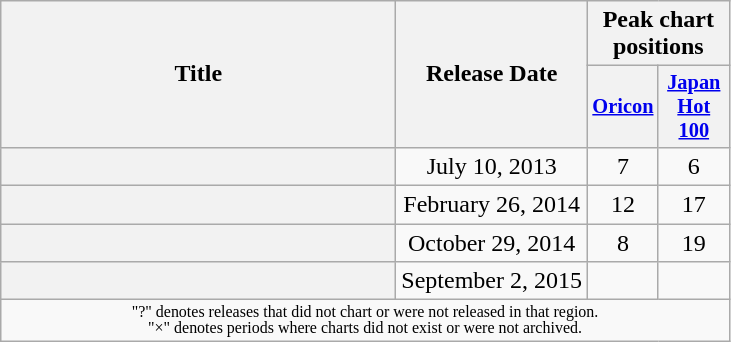<table class="wikitable plainrowheaders" style="text-align:center;">
<tr>
<th scope="col" rowspan="2" style="width:16em;">Title</th>
<th scope="col" rowspan="2">Release Date</th>
<th scope="col" colspan="2">Peak chart positions</th>
</tr>
<tr>
<th style="width:3em;font-size:85%"><a href='#'>Oricon</a></th>
<th style="width:3em;font-size:85%"><a href='#'>Japan Hot 100</a></th>
</tr>
<tr>
<th scope="row"></th>
<td>July 10, 2013</td>
<td>7</td>
<td>6</td>
</tr>
<tr>
<th scope="row"></th>
<td>February 26, 2014</td>
<td>12</td>
<td>17</td>
</tr>
<tr>
<th scope="row"></th>
<td>October 29, 2014</td>
<td>8</td>
<td>19</td>
</tr>
<tr>
<th scope="row"></th>
<td>September 2, 2015</td>
<td></td>
<td></td>
</tr>
<tr>
<td align="center" colspan="12" style="font-size:8pt">"?" denotes releases that did not chart or were not released in that region.<br>"×" denotes periods where charts did not exist or were not archived.</td>
</tr>
</table>
